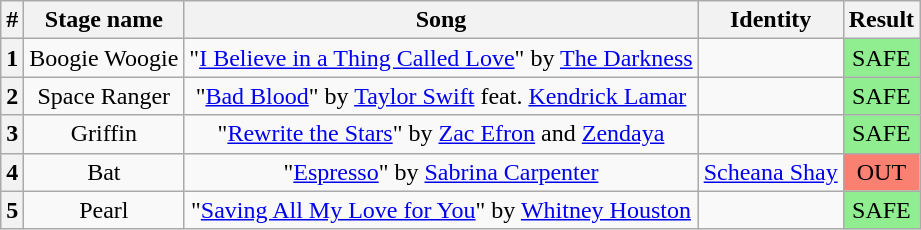<table class="wikitable plainrowheaders" style="text-align: center;">
<tr>
<th>#</th>
<th>Stage name</th>
<th>Song</th>
<th>Identity</th>
<th>Result</th>
</tr>
<tr>
<th>1</th>
<td>Boogie Woogie</td>
<td>"<a href='#'>I Believe in a Thing Called Love</a>" by <a href='#'>The Darkness</a></td>
<td></td>
<td bgcolor=lightgreen>SAFE</td>
</tr>
<tr>
<th>2</th>
<td>Space Ranger</td>
<td>"<a href='#'>Bad Blood</a>" by <a href='#'>Taylor Swift</a> feat. <a href='#'>Kendrick Lamar</a></td>
<td></td>
<td bgcolor=lightgreen>SAFE</td>
</tr>
<tr>
<th>3</th>
<td>Griffin</td>
<td>"<a href='#'>Rewrite the Stars</a>" by <a href='#'>Zac Efron</a> and <a href='#'>Zendaya</a></td>
<td></td>
<td bgcolor=lightgreen>SAFE</td>
</tr>
<tr>
<th>4</th>
<td>Bat</td>
<td>"<a href='#'>Espresso</a>" by <a href='#'>Sabrina Carpenter</a></td>
<td><a href='#'>Scheana Shay</a></td>
<td bgcolor="salmon">OUT</td>
</tr>
<tr>
<th>5</th>
<td>Pearl</td>
<td>"<a href='#'>Saving All My Love for You</a>" by <a href='#'>Whitney Houston</a></td>
<td></td>
<td bgcolor=lightgreen>SAFE</td>
</tr>
</table>
